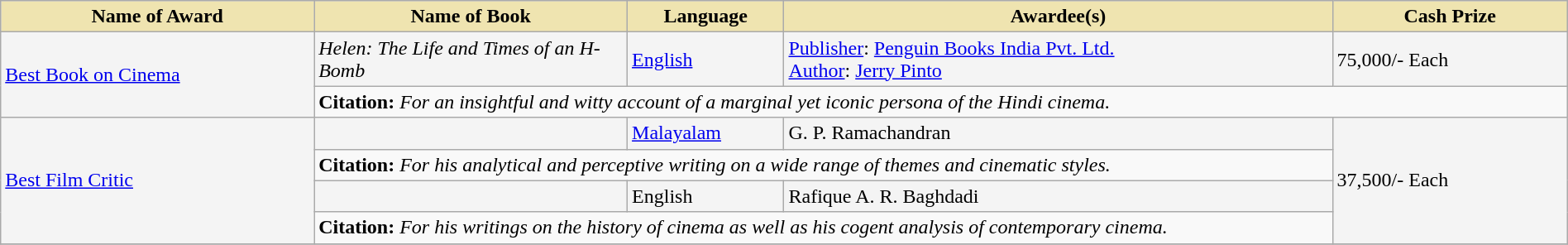<table class="wikitable" style="width:100%;">
<tr style="background-color:#F4F4F4">
<th style="background-color:#EFE4B0;width:20%;">Name of Award</th>
<th style="background-color:#EFE4B0;width:20%;">Name of Book</th>
<th style="background-color:#EFE4B0;width:10%;">Language</th>
<th style="background-color:#EFE4B0;width:35%;">Awardee(s)</th>
<th style="background-color:#EFE4B0;width:15%;">Cash Prize</th>
</tr>
<tr style="background-color:#F4F4F4">
<td rowspan="2"><a href='#'>Best Book on Cinema</a></td>
<td><em>Helen: The Life and Times of an H-Bomb</em></td>
<td><a href='#'>English</a></td>
<td><a href='#'>Publisher</a>: <a href='#'>Penguin Books India Pvt. Ltd.</a><br><a href='#'>Author</a>: <a href='#'>Jerry Pinto</a></td>
<td> 75,000/- Each</td>
</tr>
<tr style="background-color:#F9F9F9">
<td colspan="4"><strong>Citation:</strong> <em>For an insightful and witty account of a marginal yet iconic persona of the Hindi cinema.</em></td>
</tr>
<tr style="background-color:#F4F4F4">
<td rowspan="4"><a href='#'>Best Film Critic</a></td>
<td></td>
<td><a href='#'>Malayalam</a></td>
<td>G. P. Ramachandran</td>
<td rowspan="4"> 37,500/- Each</td>
</tr>
<tr style="background-color:#F9F9F9">
<td colspan="3"><strong>Citation:</strong> <em>For his analytical and perceptive writing on a wide range of themes and cinematic styles.</em></td>
</tr>
<tr style="background-color:#F4F4F4">
<td></td>
<td>English</td>
<td>Rafique A. R. Baghdadi</td>
</tr>
<tr style="background-color:#F9F9F9">
<td colspan="3"><strong>Citation:</strong> <em>For his writings on the history of cinema as well as his cogent analysis of contemporary cinema.</em></td>
</tr>
<tr style="background-color:#F4F4F4">
</tr>
</table>
